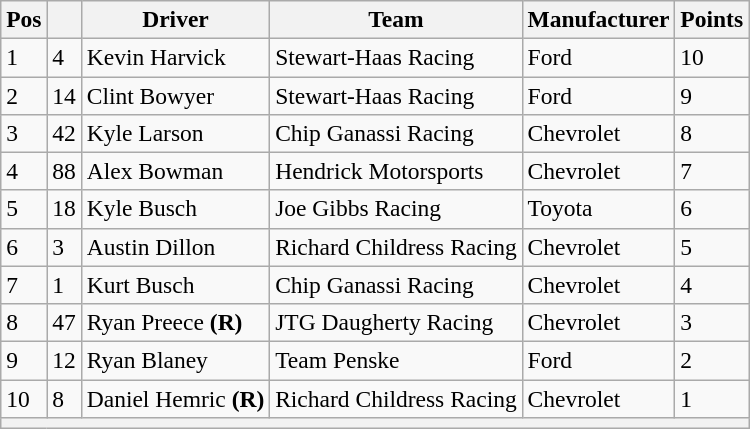<table class="wikitable" style="font-size:98%">
<tr>
<th>Pos</th>
<th></th>
<th>Driver</th>
<th>Team</th>
<th>Manufacturer</th>
<th>Points</th>
</tr>
<tr>
<td>1</td>
<td>4</td>
<td>Kevin Harvick</td>
<td>Stewart-Haas Racing</td>
<td>Ford</td>
<td>10</td>
</tr>
<tr>
<td>2</td>
<td>14</td>
<td>Clint Bowyer</td>
<td>Stewart-Haas Racing</td>
<td>Ford</td>
<td>9</td>
</tr>
<tr>
<td>3</td>
<td>42</td>
<td>Kyle Larson</td>
<td>Chip Ganassi Racing</td>
<td>Chevrolet</td>
<td>8</td>
</tr>
<tr>
<td>4</td>
<td>88</td>
<td>Alex Bowman</td>
<td>Hendrick Motorsports</td>
<td>Chevrolet</td>
<td>7</td>
</tr>
<tr>
<td>5</td>
<td>18</td>
<td>Kyle Busch</td>
<td>Joe Gibbs Racing</td>
<td>Toyota</td>
<td>6</td>
</tr>
<tr>
<td>6</td>
<td>3</td>
<td>Austin Dillon</td>
<td>Richard Childress Racing</td>
<td>Chevrolet</td>
<td>5</td>
</tr>
<tr>
<td>7</td>
<td>1</td>
<td>Kurt Busch</td>
<td>Chip Ganassi Racing</td>
<td>Chevrolet</td>
<td>4</td>
</tr>
<tr>
<td>8</td>
<td>47</td>
<td>Ryan Preece <strong>(R)</strong></td>
<td>JTG Daugherty Racing</td>
<td>Chevrolet</td>
<td>3</td>
</tr>
<tr>
<td>9</td>
<td>12</td>
<td>Ryan Blaney</td>
<td>Team Penske</td>
<td>Ford</td>
<td>2</td>
</tr>
<tr>
<td>10</td>
<td>8</td>
<td>Daniel Hemric <strong>(R)</strong></td>
<td>Richard Childress Racing</td>
<td>Chevrolet</td>
<td>1</td>
</tr>
<tr>
<th colspan="6"></th>
</tr>
</table>
